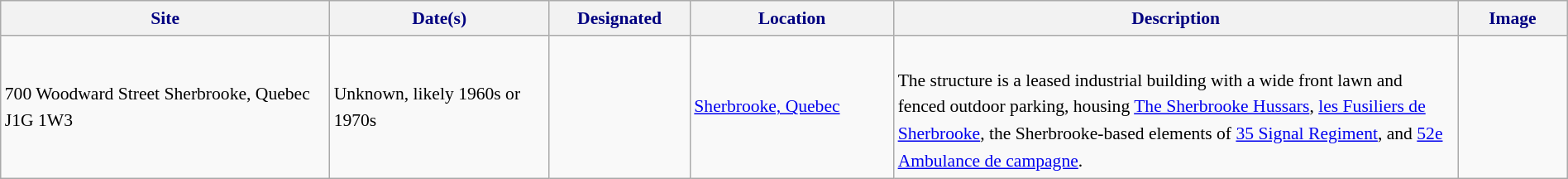<table class="wikitable sortable" style="font-size:90%; width:100%; border:0; text-align:left; line-height:150%;">
<tr>
<th style="background:#f2f2f2; color:navy; width:21%;">Site</th>
<th style="background:#f2f2f2; color:navy; width:14%;">Date(s)</th>
<th style="background:#f2f2f2; color:navy; width:9%;">Designated</th>
<th style="background:#f2f2f2; color:navy; width:13%;">Location</th>
<th style="background:#f2f2f2; color:navy; width:36%;" class="unsortable">Description</th>
<th style="background:#f2f2f2; color:navy; width:7%;" class="unsortable">Image</th>
</tr>
<tr>
<td>700 Woodward Street Sherbrooke, Quebec J1G 1W3</td>
<td>Unknown, likely 1960s or 1970s</td>
<td></td>
<td><a href='#'>Sherbrooke, Quebec</a></td>
<td><br>The structure is a leased industrial building with a wide front lawn and fenced outdoor parking, housing <a href='#'>The Sherbrooke Hussars</a>, <a href='#'>les Fusiliers de Sherbrooke</a>, the Sherbrooke-based elements of <a href='#'>35 Signal Regiment</a>, and <a href='#'>52e Ambulance de campagne</a>.</td>
<td></td>
</tr>
</table>
